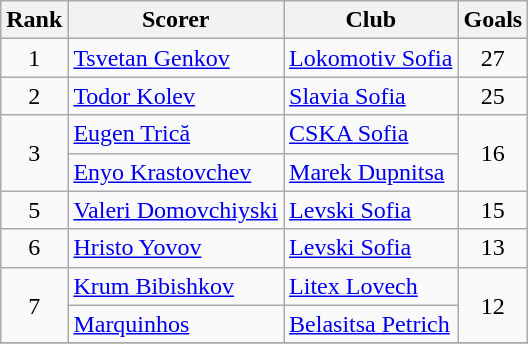<table class="wikitable" style="text-align:center">
<tr>
<th>Rank</th>
<th>Scorer</th>
<th>Club</th>
<th>Goals</th>
</tr>
<tr>
<td rowspan="1">1</td>
<td align="left"> <a href='#'>Tsvetan Genkov</a></td>
<td align="left"><a href='#'>Lokomotiv Sofia</a></td>
<td rowspan="1">27</td>
</tr>
<tr>
<td rowspan="1">2</td>
<td align="left"> <a href='#'>Todor Kolev</a></td>
<td align="left"><a href='#'>Slavia Sofia</a></td>
<td rowspan="1">25</td>
</tr>
<tr>
<td rowspan="2">3</td>
<td align="left"> <a href='#'>Eugen Trică</a></td>
<td align="left"><a href='#'>CSKA Sofia</a></td>
<td rowspan="2">16</td>
</tr>
<tr>
<td align="left"> <a href='#'>Enyo Krastovchev</a></td>
<td align="left"><a href='#'>Marek Dupnitsa</a></td>
</tr>
<tr>
<td rowspan="1">5</td>
<td align="left"> <a href='#'>Valeri Domovchiyski</a></td>
<td align="left"><a href='#'>Levski Sofia</a></td>
<td rowspan="1">15</td>
</tr>
<tr>
<td rowspan="1">6</td>
<td align="left"> <a href='#'>Hristo Yovov</a></td>
<td align="left"><a href='#'>Levski Sofia</a></td>
<td rowspan="1">13</td>
</tr>
<tr>
<td rowspan="2">7</td>
<td align="left"> <a href='#'>Krum Bibishkov</a></td>
<td align="left"><a href='#'>Litex Lovech</a></td>
<td rowspan="2">12</td>
</tr>
<tr>
<td align="left"> <a href='#'>Marquinhos</a></td>
<td align="left"><a href='#'>Belasitsa Petrich</a></td>
</tr>
<tr>
</tr>
</table>
